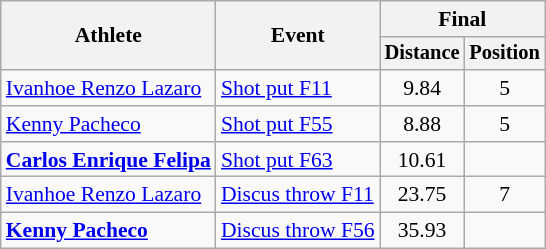<table class=wikitable style="font-size:90%">
<tr>
<th rowspan="2">Athlete</th>
<th rowspan="2">Event</th>
<th colspan="2">Final</th>
</tr>
<tr style="font-size:95%">
<th>Distance</th>
<th>Position</th>
</tr>
<tr align=center>
<td align=left><a href='#'>Ivanhoe Renzo Lazaro</a></td>
<td align=left><a href='#'>Shot put F11</a></td>
<td>9.84</td>
<td>5</td>
</tr>
<tr align=center>
<td align=left><a href='#'>Kenny Pacheco</a></td>
<td align=left><a href='#'>Shot put F55</a></td>
<td>8.88</td>
<td>5</td>
</tr>
<tr align=center>
<td align=left><strong><a href='#'>Carlos Enrique Felipa</a></strong></td>
<td align=left><a href='#'>Shot put F63</a></td>
<td>10.61</td>
<td></td>
</tr>
<tr align=center>
<td align=left><a href='#'>Ivanhoe Renzo Lazaro</a></td>
<td align=left><a href='#'>Discus throw F11</a></td>
<td>23.75</td>
<td>7</td>
</tr>
<tr align=center>
<td align=left><strong><a href='#'>Kenny Pacheco</a></strong></td>
<td align=left><a href='#'>Discus throw F56</a></td>
<td>35.93</td>
<td></td>
</tr>
</table>
